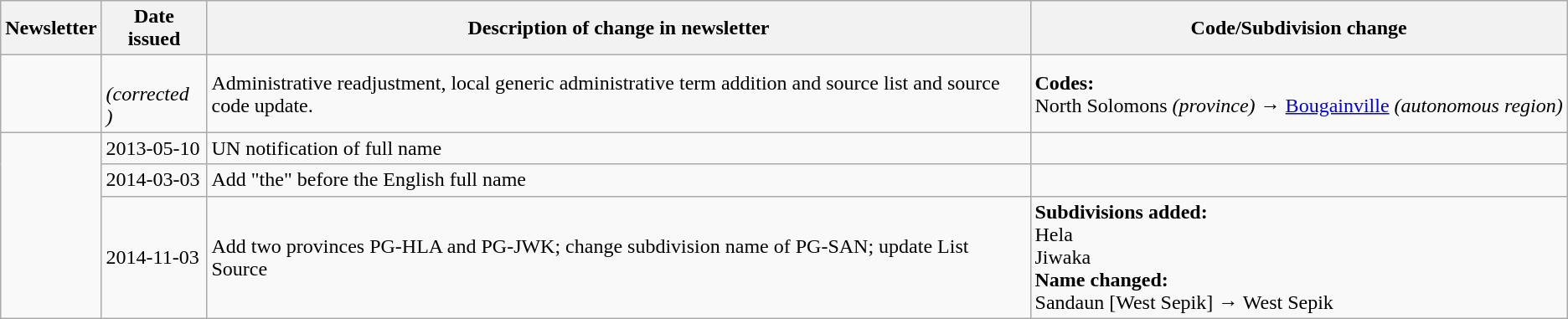<table class="wikitable">
<tr>
<th>Newsletter</th>
<th>Date issued</th>
<th>Description of change in newsletter</th>
<th>Code/Subdivision change</th>
</tr>
<tr>
<td id="II-3"></td>
<td><br> <em>(corrected<br> )</em></td>
<td>Administrative readjustment, local generic administrative term addition and source list and source code update.</td>
<td style=white-space:nowrap><strong>Codes:</strong><br>  North Solomons <em>(province)</em> →  <a href='#'>Bougainville</a> <em>(autonomous region)</em></td>
</tr>
<tr>
<td rowspan="3"></td>
<td>2013-05-10</td>
<td>UN notification of full name</td>
<td></td>
</tr>
<tr>
<td>2014-03-03</td>
<td>Add "the" before the English full name</td>
<td></td>
</tr>
<tr>
<td>2014-11-03</td>
<td>Add two provinces PG-HLA and PG-JWK; change subdivision name of PG-SAN; update List Source</td>
<td><strong>Subdivisions added:</strong><br>  Hela<br> Jiwaka<br><strong>Name changed:</strong><br>  Sandaun [West Sepik] → West Sepik</td>
</tr>
</table>
